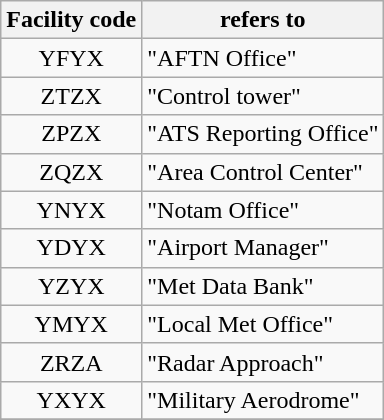<table class="wikitable">
<tr>
<th align="center">Facility code</th>
<th>refers to</th>
</tr>
<tr>
<td align="center">YFYX</td>
<td>"AFTN Office"</td>
</tr>
<tr>
<td align="center">ZTZX</td>
<td>"Control tower"</td>
</tr>
<tr>
<td align="center">ZPZX</td>
<td>"ATS Reporting Office"</td>
</tr>
<tr>
<td align="center">ZQZX</td>
<td>"Area Control Center"</td>
</tr>
<tr>
<td align="center">YNYX</td>
<td>"Notam Office"</td>
</tr>
<tr>
<td align="center">YDYX</td>
<td>"Airport Manager"</td>
</tr>
<tr>
<td align="center">YZYX</td>
<td>"Met Data Bank"</td>
</tr>
<tr>
<td align="center">YMYX</td>
<td>"Local Met Office"</td>
</tr>
<tr>
<td align="center">ZRZA</td>
<td>"Radar Approach"</td>
</tr>
<tr>
<td align="center">YXYX</td>
<td>"Military Aerodrome"</td>
</tr>
<tr>
</tr>
</table>
